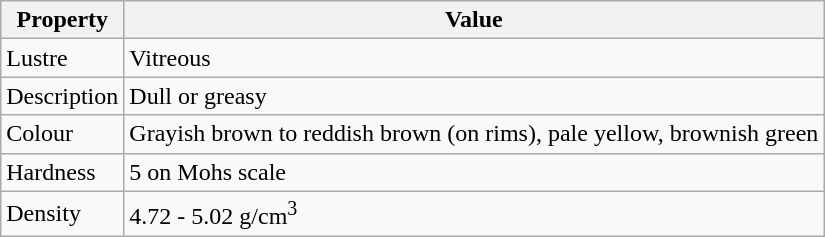<table class="wikitable">
<tr>
<th>Property</th>
<th>Value</th>
</tr>
<tr>
<td>Lustre</td>
<td>Vitreous</td>
</tr>
<tr>
<td>Description</td>
<td>Dull or greasy</td>
</tr>
<tr>
<td>Colour</td>
<td>Grayish brown to reddish brown (on rims), pale yellow, brownish green</td>
</tr>
<tr>
<td>Hardness</td>
<td>5 on Mohs scale</td>
</tr>
<tr>
<td>Density</td>
<td>4.72 - 5.02 g/cm<sup>3</sup></td>
</tr>
</table>
